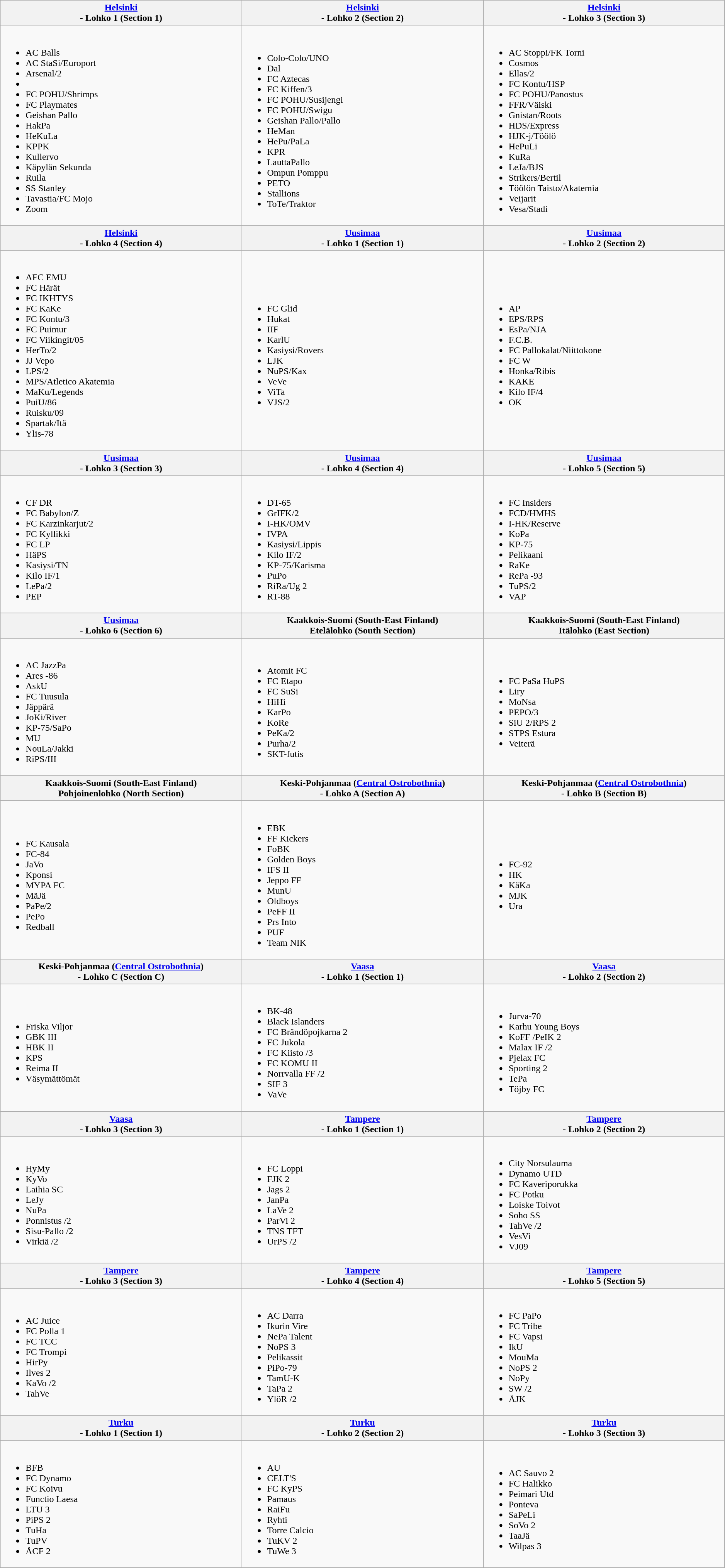<table class="wikitable" width=99%>
<tr>
<th width=33%><strong><a href='#'>Helsinki</a></strong><br><strong> - Lohko 1 (Section 1)</strong></th>
<th width=33%><strong><a href='#'>Helsinki</a></strong><br><strong> - Lohko 2 (Section 2)</strong></th>
<th width=33%><strong><a href='#'>Helsinki</a></strong><br><strong> - Lohko 3 (Section 3)</strong></th>
</tr>
<tr>
<td><br><ul><li>AC Balls</li><li>AC StaSi/Europort</li><li>Arsenal/2</li><li></li><li>FC POHU/Shrimps</li><li>FC Playmates</li><li>Geishan Pallo</li><li>HakPa</li><li>HeKuLa</li><li>KPPK</li><li>Kullervo</li><li>Käpylän Sekunda</li><li>Ruila</li><li>SS Stanley</li><li>Tavastia/FC Mojo</li><li>Zoom</li></ul></td>
<td><br><ul><li>Colo-Colo/UNO</li><li>Dal</li><li>FC Aztecas</li><li>FC Kiffen/3</li><li>FC POHU/Susijengi</li><li>FC POHU/Swigu</li><li>Geishan Pallo/Pallo</li><li>HeMan</li><li>HePu/PaLa</li><li>KPR</li><li>LauttaPallo</li><li>Ompun Pomppu</li><li>PETO</li><li>Stallions</li><li>ToTe/Traktor</li></ul></td>
<td><br><ul><li>AC Stoppi/FK Torni</li><li>Cosmos</li><li>Ellas/2</li><li>FC Kontu/HSP</li><li>FC POHU/Panostus</li><li>FFR/Väiski</li><li>Gnistan/Roots</li><li>HDS/Express</li><li>HJK-j/Töölö</li><li>HePuLi</li><li>KuRa</li><li>LeJa/BJS</li><li>Strikers/Bertil</li><li>Töölön Taisto/Akatemia</li><li>Veijarit</li><li>Vesa/Stadi</li></ul></td>
</tr>
<tr>
<th width=33%><strong><a href='#'>Helsinki</a></strong><br><strong> - Lohko 4 (Section 4)</strong></th>
<th width=33%><strong><a href='#'>Uusimaa</a></strong><br><strong> - Lohko 1 (Section 1)</strong></th>
<th width=33%><strong><a href='#'>Uusimaa</a></strong><br><strong> - Lohko 2 (Section 2)</strong></th>
</tr>
<tr>
<td><br><ul><li>AFC EMU</li><li>FC Härät</li><li>FC IKHTYS</li><li>FC KaKe</li><li>FC Kontu/3</li><li>FC Puimur</li><li>FC Viikingit/05</li><li>HerTo/2</li><li>JJ Vepo</li><li>LPS/2</li><li>MPS/Atletico Akatemia</li><li>MaKu/Legends</li><li>PuiU/86</li><li>Ruisku/09</li><li>Spartak/Itä</li><li>Ylis-78</li></ul></td>
<td><br><ul><li>FC Glid</li><li>Hukat</li><li>IIF</li><li>KarlU</li><li>Kasiysi/Rovers</li><li>LJK</li><li>NuPS/Kax</li><li>VeVe</li><li>ViTa</li><li>VJS/2</li></ul></td>
<td><br><ul><li>AP</li><li>EPS/RPS</li><li>EsPa/NJA</li><li>F.C.B.</li><li>FC Pallokalat/Niittokone</li><li>FC W</li><li>Honka/Ribis</li><li>KAKE</li><li>Kilo IF/4</li><li>OK</li></ul></td>
</tr>
<tr>
<th width=33%><strong><a href='#'>Uusimaa</a></strong><br><strong> - Lohko 3 (Section 3)</strong></th>
<th width=33%><strong><a href='#'>Uusimaa</a></strong><br><strong> - Lohko 4 (Section 4)</strong></th>
<th width=33%><strong><a href='#'>Uusimaa</a></strong><br><strong> - Lohko 5 (Section 5)</strong></th>
</tr>
<tr>
<td><br><ul><li>CF DR</li><li>FC Babylon/Z</li><li>FC Karzinkarjut/2</li><li>FC Kyllikki</li><li>FC LP</li><li>HäPS</li><li>Kasiysi/TN</li><li>Kilo IF/1</li><li>LePa/2</li><li>PEP</li></ul></td>
<td><br><ul><li>DT-65</li><li>GrIFK/2</li><li>I-HK/OMV</li><li>IVPA</li><li>Kasiysi/Lippis</li><li>Kilo IF/2</li><li>KP-75/Karisma</li><li>PuPo</li><li>RiRa/Ug 2</li><li>RT-88</li></ul></td>
<td><br><ul><li>FC Insiders</li><li>FCD/HMHS</li><li>I-HK/Reserve</li><li>KoPa</li><li>KP-75</li><li>Pelikaani</li><li>RaKe</li><li>RePa -93</li><li>TuPS/2</li><li>VAP</li></ul></td>
</tr>
<tr>
<th width=33%><strong><a href='#'>Uusimaa</a></strong><br><strong> - Lohko 6 (Section 6)</strong></th>
<th width=33%><strong>Kaakkois-Suomi (South-East Finland)</strong><br><strong>Etelälohko (South Section)</strong></th>
<th width=33%><strong>Kaakkois-Suomi (South-East Finland)</strong><br><strong>Itälohko (East Section)</strong></th>
</tr>
<tr>
<td><br><ul><li>AC JazzPa</li><li>Ares -86</li><li>AskU</li><li>FC Tuusula</li><li>Jäppärä</li><li>JoKi/River</li><li>KP-75/SaPo</li><li>MU</li><li>NouLa/Jakki</li><li>RiPS/III</li></ul></td>
<td><br><ul><li>Atomit FC</li><li>FC Etapo</li><li>FC SuSi</li><li>HiHi</li><li>KarPo</li><li>KoRe</li><li>PeKa/2</li><li>Purha/2</li><li>SKT-futis</li></ul></td>
<td><br><ul><li>FC PaSa HuPS</li><li>Liry</li><li>MoNsa</li><li>PEPO/3</li><li>SiU 2/RPS 2</li><li>STPS Estura</li><li>Veiterä</li></ul></td>
</tr>
<tr>
<th width=33%><strong>Kaakkois-Suomi (South-East Finland)</strong><br><strong>Pohjoinenlohko (North Section)</strong></th>
<th width=33%><strong>Keski-Pohjanmaa (<a href='#'>Central Ostrobothnia</a>)</strong><br><strong> - Lohko A (Section A)</strong></th>
<th width=33%><strong>Keski-Pohjanmaa (<a href='#'>Central Ostrobothnia</a>)</strong><br><strong> - Lohko B (Section B)</strong></th>
</tr>
<tr>
<td><br><ul><li>FC Kausala</li><li>FC-84</li><li>JaVo</li><li>Kponsi</li><li>MYPA FC</li><li>MäJä</li><li>PaPe/2</li><li>PePo</li><li>Redball</li></ul></td>
<td><br><ul><li>EBK</li><li>FF Kickers</li><li>FoBK</li><li>Golden Boys</li><li>IFS II</li><li>Jeppo FF</li><li>MunU</li><li>Oldboys</li><li>PeFF II</li><li>Prs Into</li><li>PUF</li><li>Team NIK</li></ul></td>
<td><br><ul><li>FC-92</li><li>HK</li><li>KäKa</li><li>MJK</li><li>Ura</li></ul></td>
</tr>
<tr>
<th width=33%><strong>Keski-Pohjanmaa (<a href='#'>Central Ostrobothnia</a>)</strong><br><strong> - Lohko C (Section C)</strong></th>
<th width=33%><strong><a href='#'>Vaasa</a></strong><br><strong> - Lohko 1 (Section 1)</strong></th>
<th width=33%><strong><a href='#'>Vaasa</a></strong><br><strong> - Lohko 2 (Section 2)</strong></th>
</tr>
<tr>
<td><br><ul><li>Friska Viljor</li><li>GBK III</li><li>HBK II</li><li>KPS</li><li>Reima II</li><li>Väsymättömät</li></ul></td>
<td><br><ul><li>BK-48</li><li>Black Islanders</li><li>FC Brändöpojkarna 2</li><li>FC Jukola</li><li>FC Kiisto /3</li><li>FC KOMU II</li><li>Norrvalla FF /2</li><li>SIF 3</li><li>VaVe</li></ul></td>
<td><br><ul><li>Jurva-70</li><li>Karhu Young Boys</li><li>KoFF /PeIK 2</li><li>Malax IF /2</li><li>Pjelax FC</li><li>Sporting 2</li><li>TePa</li><li>Töjby FC</li></ul></td>
</tr>
<tr>
<th width=33%><strong><a href='#'>Vaasa</a></strong><br><strong> - Lohko 3 (Section 3)</strong></th>
<th width=33%><strong><a href='#'>Tampere</a></strong><br><strong> - Lohko 1 (Section 1)</strong></th>
<th width=33%><strong><a href='#'>Tampere</a></strong><br><strong> - Lohko 2 (Section 2)</strong></th>
</tr>
<tr>
<td><br><ul><li>HyMy</li><li>KyVo</li><li>Laihia SC</li><li>LeJy</li><li>NuPa</li><li>Ponnistus /2</li><li>Sisu-Pallo /2</li><li>Virkiä /2</li></ul></td>
<td><br><ul><li>FC Loppi</li><li>FJK 2</li><li>Jags 2</li><li>JanPa</li><li>LaVe 2</li><li>ParVi 2</li><li>TNS TFT</li><li>UrPS /2</li></ul></td>
<td><br><ul><li>City Norsulauma</li><li>Dynamo UTD</li><li>FC Kaveriporukka</li><li>FC Potku</li><li>Loiske Toivot</li><li>Soho SS</li><li>TahVe /2</li><li>VesVi</li><li>VJ09</li></ul></td>
</tr>
<tr>
<th width=33%><strong><a href='#'>Tampere</a></strong><br><strong> - Lohko 3 (Section 3)</strong></th>
<th width=33%><strong><a href='#'>Tampere</a></strong><br><strong> - Lohko 4 (Section 4)</strong></th>
<th width=33%><strong><a href='#'>Tampere</a></strong><br><strong> - Lohko 5 (Section 5)</strong></th>
</tr>
<tr>
<td><br><ul><li>AC Juice</li><li>FC Polla 1</li><li>FC TCC</li><li>FC Trompi</li><li>HirPy</li><li>Ilves 2</li><li>KaVo /2</li><li>TahVe</li></ul></td>
<td><br><ul><li>AC Darra</li><li>Ikurin Vire</li><li>NePa Talent</li><li>NoPS 3</li><li>Pelikassit</li><li>PiPo-79</li><li>TamU-K</li><li>TaPa 2</li><li>YlöR /2</li></ul></td>
<td><br><ul><li>FC PaPo</li><li>FC Tribe</li><li>FC Vapsi</li><li>IkU</li><li>MouMa</li><li>NoPS 2</li><li>NoPy</li><li>SW /2</li><li>ÄJK</li></ul></td>
</tr>
<tr>
<th width=33%><strong><a href='#'>Turku</a></strong><br><strong> - Lohko 1 (Section 1)</strong></th>
<th width=33%><strong><a href='#'>Turku</a></strong><br><strong> - Lohko 2 (Section 2)</strong></th>
<th width=33%><strong><a href='#'>Turku</a></strong><br><strong> - Lohko 3 (Section 3)</strong></th>
</tr>
<tr>
<td><br><ul><li>BFB</li><li>FC Dynamo</li><li>FC Koivu</li><li>Functio Laesa</li><li>LTU 3</li><li>PiPS 2</li><li>TuHa</li><li>TuPV</li><li>ÅCF 2</li></ul></td>
<td><br><ul><li>AU</li><li>CELT'S</li><li>FC KyPS</li><li>Pamaus</li><li>RaiFu</li><li>Ryhti</li><li>Torre Calcio</li><li>TuKV 2</li><li>TuWe 3</li></ul></td>
<td><br><ul><li>AC Sauvo 2</li><li>FC Halikko</li><li>Peimari Utd</li><li>Ponteva</li><li>SaPeLi</li><li>SoVo 2</li><li>TaaJä</li><li>Wilpas 3</li></ul></td>
</tr>
<tr>
</tr>
</table>
